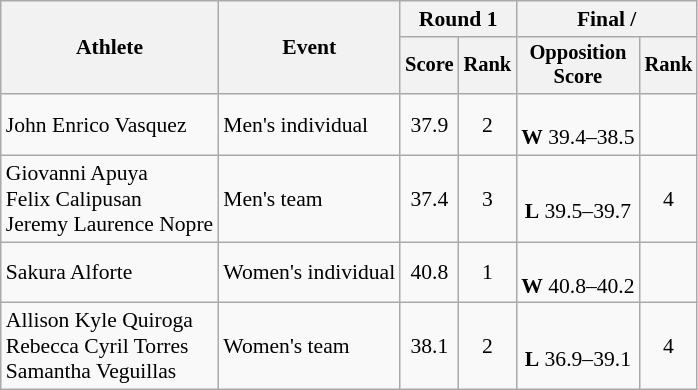<table class="wikitable" style="font-size:90%">
<tr>
<th rowspan=2>Athlete</th>
<th rowspan=2>Event</th>
<th colspan=2>Round 1</th>
<th colspan=2>Final / </th>
</tr>
<tr style="font-size:95%">
<th>Score</th>
<th>Rank</th>
<th>Opposition<br>Score</th>
<th>Rank</th>
</tr>
<tr align=center>
<td align=left>John Enrico Vasquez</td>
<td align=left>Men's individual</td>
<td>37.9</td>
<td>2</td>
<td><br><strong>W</strong> 39.4–38.5</td>
<td></td>
</tr>
<tr align=center>
<td align=left>Giovanni Apuya<br>Felix Calipusan<br>Jeremy Laurence Nopre</td>
<td align=left>Men's team</td>
<td>37.4</td>
<td>3</td>
<td><br><strong>L</strong> 39.5–39.7</td>
<td>4</td>
</tr>
<tr align=center>
<td align=left>Sakura Alforte</td>
<td align=left>Women's individual</td>
<td>40.8</td>
<td>1</td>
<td><br><strong>W</strong> 40.8–40.2</td>
<td></td>
</tr>
<tr align=center>
<td align=left>Allison Kyle Quiroga<br>Rebecca Cyril Torres<br>Samantha Veguillas</td>
<td align=left>Women's team</td>
<td>38.1</td>
<td>2</td>
<td><br><strong>L</strong> 36.9–39.1</td>
<td>4</td>
</tr>
</table>
